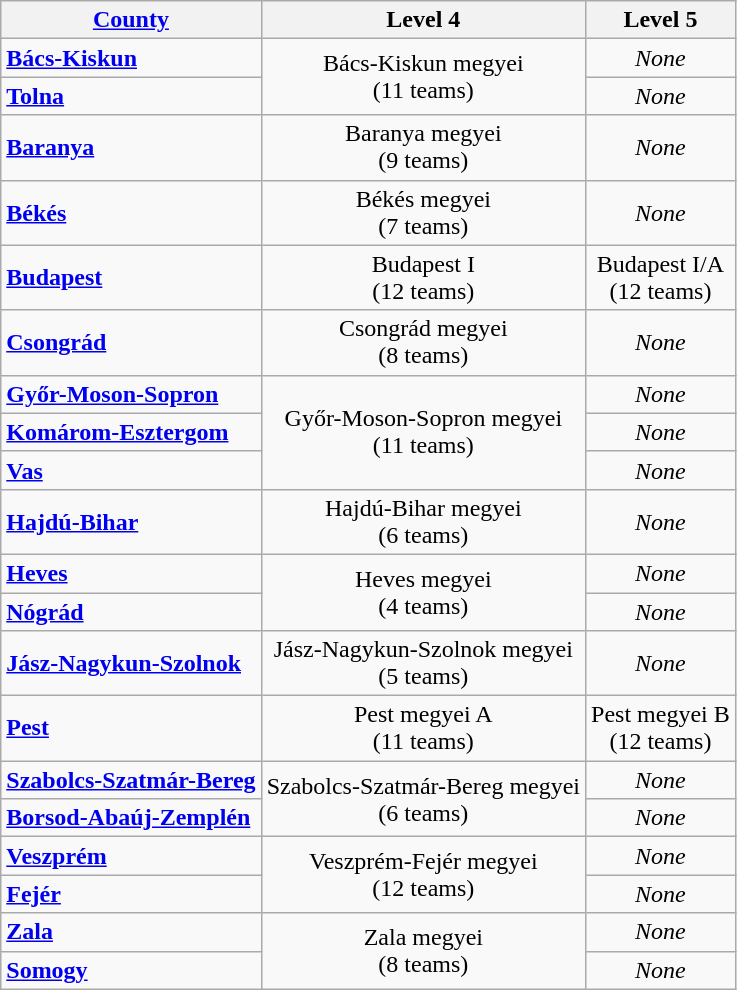<table class="wikitable" style="text-align: center;">
<tr>
<th><a href='#'>County</a></th>
<th>Level 4</th>
<th>Level 5</th>
</tr>
<tr>
<td align=left> <strong><a href='#'>Bács-Kiskun</a></strong></td>
<td rowspan=2>Bács-Kiskun megyei<br>(11 teams)</td>
<td><em>None</em></td>
</tr>
<tr>
<td align=left> <strong><a href='#'>Tolna</a></strong></td>
<td><em>None</em></td>
</tr>
<tr>
<td align=left> <strong><a href='#'>Baranya</a></strong></td>
<td>Baranya megyei<br>(9 teams)</td>
<td><em>None</em></td>
</tr>
<tr>
<td align=left> <strong><a href='#'>Békés</a></strong></td>
<td>Békés megyei<br>(7 teams)</td>
<td><em>None</em></td>
</tr>
<tr>
<td align=left> <strong><a href='#'>Budapest</a></strong></td>
<td>Budapest I<br>(12 teams)</td>
<td>Budapest I/A<br>(12 teams)</td>
</tr>
<tr>
<td align=left> <strong><a href='#'>Csongrád</a></strong></td>
<td>Csongrád megyei<br>(8 teams)</td>
<td><em>None</em></td>
</tr>
<tr>
<td align=left> <strong><a href='#'>Győr-Moson-Sopron</a></strong></td>
<td rowspan=3>Győr-Moson-Sopron megyei<br>(11 teams)</td>
<td><em>None</em></td>
</tr>
<tr>
<td align=left> <strong><a href='#'>Komárom-Esztergom</a></strong></td>
<td><em>None</em></td>
</tr>
<tr>
<td align=left> <strong><a href='#'>Vas</a></strong></td>
<td><em>None</em></td>
</tr>
<tr>
<td align=left> <strong><a href='#'>Hajdú-Bihar</a></strong></td>
<td>Hajdú-Bihar megyei<br>(6 teams)</td>
<td><em>None</em></td>
</tr>
<tr>
<td align=left> <strong><a href='#'>Heves</a></strong></td>
<td rowspan=2>Heves megyei<br>(4 teams)</td>
<td><em>None</em></td>
</tr>
<tr>
<td align=left> <strong><a href='#'>Nógrád</a></strong></td>
<td><em>None</em></td>
</tr>
<tr>
<td align=left> <strong><a href='#'>Jász-Nagykun-Szolnok</a></strong></td>
<td>Jász-Nagykun-Szolnok megyei<br>(5 teams)</td>
<td><em>None</em></td>
</tr>
<tr>
<td align=left> <strong><a href='#'>Pest</a></strong></td>
<td>Pest megyei A<br>(11 teams)</td>
<td>Pest megyei B<br>(12 teams)</td>
</tr>
<tr>
<td align=left> <strong><a href='#'>Szabolcs-Szatmár-Bereg</a></strong></td>
<td rowspan=2>Szabolcs-Szatmár-Bereg megyei<br>(6 teams)</td>
<td><em>None</em></td>
</tr>
<tr>
<td align=left> <strong><a href='#'>Borsod-Abaúj-Zemplén</a></strong></td>
<td><em>None</em></td>
</tr>
<tr>
<td align=left> <strong><a href='#'>Veszprém</a></strong></td>
<td rowspan=2>Veszprém-Fejér megyei<br>(12 teams)</td>
<td><em>None</em></td>
</tr>
<tr>
<td align=left> <strong><a href='#'>Fejér</a></strong></td>
<td><em>None</em></td>
</tr>
<tr>
<td align=left> <strong><a href='#'>Zala</a></strong></td>
<td rowspan=2>Zala megyei<br>(8 teams)</td>
<td><em>None</em></td>
</tr>
<tr>
<td align=left> <strong><a href='#'>Somogy</a></strong></td>
<td><em>None</em></td>
</tr>
</table>
